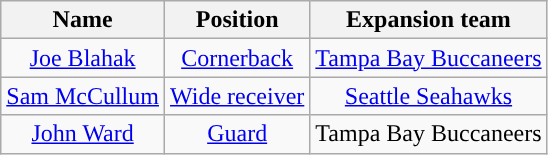<table class="wikitable" style="text-align:center">
<tr>
<th>Name</th>
<th>Position</th>
<th>Expansion team</th>
</tr>
<tr>
<td><a href='#'>Joe Blahak</a></td>
<td><a href='#'>Cornerback</a></td>
<td><a href='#'>Tampa Bay Buccaneers</a></td>
</tr>
<tr>
<td><a href='#'>Sam McCullum</a></td>
<td><a href='#'>Wide receiver</a></td>
<td><a href='#'>Seattle Seahawks</a></td>
</tr>
<tr>
<td><a href='#'>John Ward</a></td>
<td><a href='#'>Guard</a></td>
<td>Tampa Bay Buccaneers</td>
</tr>
</table>
